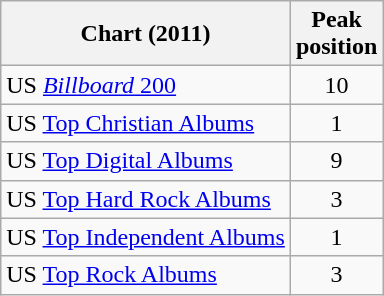<table class="wikitable">
<tr>
<th>Chart (2011)</th>
<th>Peak<br>position</th>
</tr>
<tr>
<td>US <a href='#'><em>Billboard</em> 200</a></td>
<td style="text-align:center;">10</td>
</tr>
<tr>
<td>US <a href='#'>Top Christian Albums</a></td>
<td style="text-align:center;">1</td>
</tr>
<tr>
<td>US <a href='#'>Top Digital Albums</a></td>
<td style="text-align:center;">9</td>
</tr>
<tr>
<td>US <a href='#'>Top Hard Rock Albums</a></td>
<td style="text-align:center;">3</td>
</tr>
<tr>
<td>US <a href='#'>Top Independent Albums</a></td>
<td style="text-align:center;">1</td>
</tr>
<tr>
<td>US <a href='#'>Top Rock Albums</a></td>
<td style="text-align:center;">3</td>
</tr>
</table>
